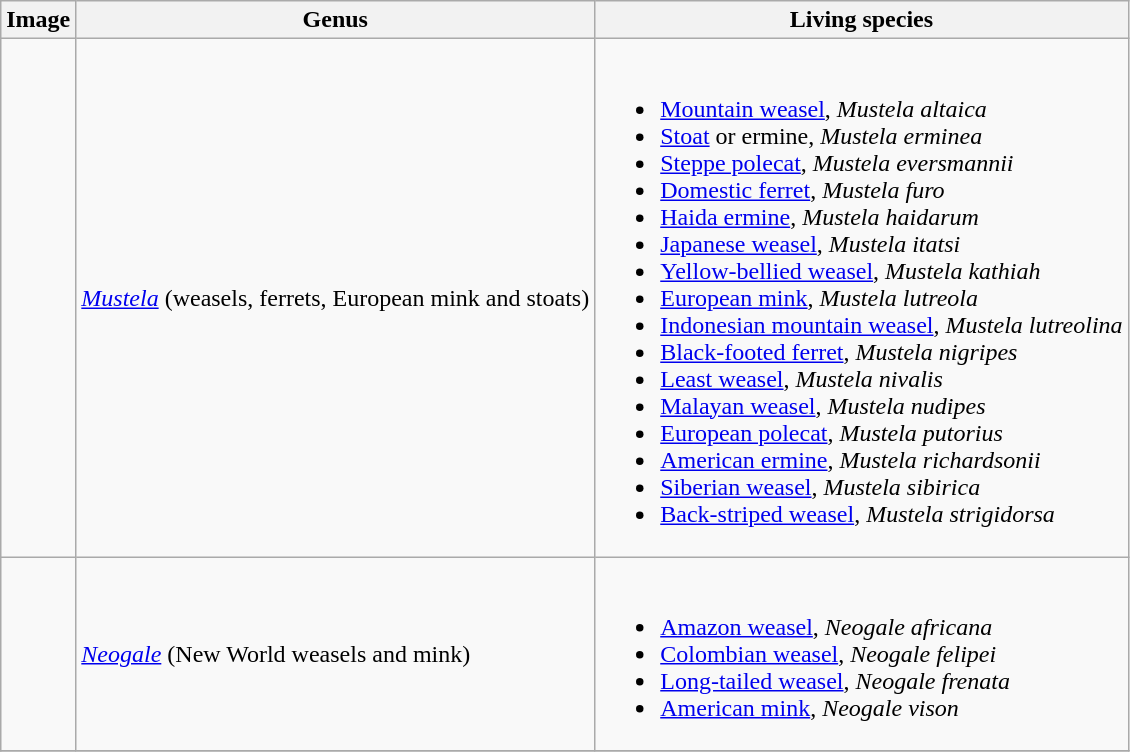<table class="wikitable">
<tr>
<th>Image</th>
<th>Genus</th>
<th>Living species</th>
</tr>
<tr>
<td></td>
<td><em><a href='#'>Mustela</a></em>  (weasels, ferrets, European mink and stoats)</td>
<td><br><ul><li><a href='#'>Mountain weasel</a>, <em>Mustela altaica</em></li><li><a href='#'>Stoat</a> or ermine, <em>Mustela erminea</em></li><li><a href='#'>Steppe polecat</a>, <em>Mustela eversmannii</em></li><li><a href='#'>Domestic ferret</a>, <em>Mustela furo</em></li><li><a href='#'>Haida ermine</a>, <em>Mustela haidarum</em></li><li><a href='#'>Japanese weasel</a>, <em>Mustela itatsi</em></li><li><a href='#'>Yellow-bellied weasel</a>, <em>Mustela kathiah</em></li><li><a href='#'>European mink</a>, <em>Mustela lutreola</em></li><li><a href='#'>Indonesian mountain weasel</a>, <em>Mustela lutreolina</em></li><li><a href='#'>Black-footed ferret</a>, <em>Mustela nigripes</em></li><li><a href='#'>Least weasel</a>, <em>Mustela nivalis</em></li><li><a href='#'>Malayan weasel</a>, <em>Mustela nudipes</em></li><li><a href='#'>European polecat</a>, <em>Mustela putorius</em></li><li><a href='#'>American ermine</a>, <em>Mustela richardsonii</em></li><li><a href='#'>Siberian weasel</a>, <em>Mustela sibirica</em></li><li><a href='#'>Back-striped weasel</a>, <em>Mustela strigidorsa</em></li></ul></td>
</tr>
<tr>
<td></td>
<td><em><a href='#'>Neogale</a></em>  (New World weasels and mink)</td>
<td><br><ul><li><a href='#'>Amazon weasel</a>, <em>Neogale africana</em></li><li><a href='#'>Colombian weasel</a>, <em>Neogale felipei</em></li><li><a href='#'>Long-tailed weasel</a>, <em>Neogale frenata</em></li><li><a href='#'>American mink</a>, <em>Neogale vison</em></li></ul></td>
</tr>
<tr>
</tr>
</table>
